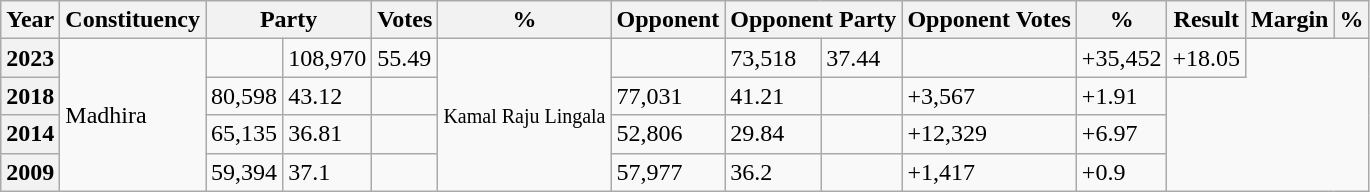<table class="sortable wikitable">
<tr>
<th>Year</th>
<th>Constituency</th>
<th colspan=2>Party</th>
<th>Votes</th>
<th>%</th>
<th>Opponent</th>
<th colspan=2>Opponent Party</th>
<th>Opponent Votes</th>
<th>%</th>
<th>Result</th>
<th>Margin</th>
<th>%</th>
</tr>
<tr>
<th>2023</th>
<td rowspan=4>Madhira</td>
<td></td>
<td>108,970</td>
<td>55.49</td>
<td rowspan=4><small>Kamal Raju Lingala</small></td>
<td></td>
<td>73,518</td>
<td>37.44</td>
<td></td>
<td>+35,452</td>
<td>+18.05</td>
</tr>
<tr>
<th>2018</th>
<td>80,598</td>
<td>43.12</td>
<td></td>
<td>77,031</td>
<td>41.21</td>
<td></td>
<td>+3,567</td>
<td>+1.91</td>
</tr>
<tr>
<th>2014</th>
<td>65,135</td>
<td>36.81</td>
<td></td>
<td>52,806</td>
<td>29.84</td>
<td></td>
<td>+12,329</td>
<td>+6.97</td>
</tr>
<tr>
<th>2009</th>
<td>59,394</td>
<td>37.1</td>
<td></td>
<td>57,977</td>
<td>36.2</td>
<td></td>
<td>+1,417</td>
<td>+0.9</td>
</tr>
</table>
